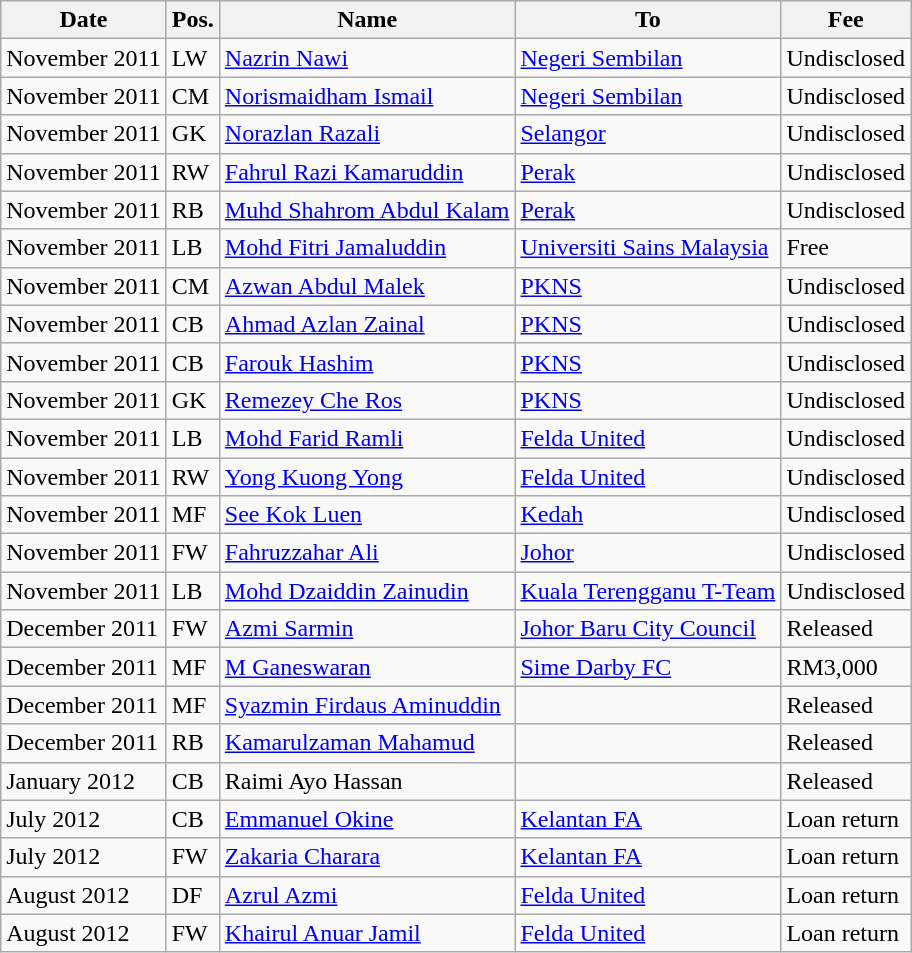<table class="wikitable">
<tr>
<th>Date</th>
<th>Pos.</th>
<th>Name</th>
<th>To</th>
<th>Fee</th>
</tr>
<tr>
<td>November 2011</td>
<td>LW</td>
<td> <a href='#'>Nazrin Nawi</a></td>
<td> <a href='#'>Negeri Sembilan</a></td>
<td>Undisclosed</td>
</tr>
<tr>
<td>November 2011</td>
<td>CM</td>
<td> <a href='#'>Norismaidham Ismail</a></td>
<td> <a href='#'>Negeri Sembilan</a></td>
<td>Undisclosed</td>
</tr>
<tr>
<td>November 2011</td>
<td>GK</td>
<td> <a href='#'>Norazlan Razali</a></td>
<td> <a href='#'>Selangor</a></td>
<td>Undisclosed</td>
</tr>
<tr>
<td>November 2011</td>
<td>RW</td>
<td> <a href='#'>Fahrul Razi Kamaruddin</a></td>
<td> <a href='#'>Perak</a></td>
<td>Undisclosed</td>
</tr>
<tr>
<td>November 2011</td>
<td>RB</td>
<td> <a href='#'>Muhd Shahrom Abdul Kalam</a></td>
<td> <a href='#'>Perak</a></td>
<td>Undisclosed</td>
</tr>
<tr>
<td>November 2011</td>
<td>LB</td>
<td> <a href='#'>Mohd Fitri Jamaluddin</a></td>
<td> <a href='#'>Universiti Sains Malaysia</a></td>
<td>Free</td>
</tr>
<tr>
<td>November 2011</td>
<td>CM</td>
<td> <a href='#'>Azwan Abdul Malek</a></td>
<td> <a href='#'>PKNS</a></td>
<td>Undisclosed</td>
</tr>
<tr>
<td>November 2011</td>
<td>CB</td>
<td> <a href='#'>Ahmad Azlan Zainal</a></td>
<td> <a href='#'>PKNS</a></td>
<td>Undisclosed</td>
</tr>
<tr>
<td>November 2011</td>
<td>CB</td>
<td> <a href='#'>Farouk Hashim</a></td>
<td> <a href='#'>PKNS</a></td>
<td>Undisclosed</td>
</tr>
<tr>
<td>November 2011</td>
<td>GK</td>
<td> <a href='#'>Remezey Che Ros</a></td>
<td> <a href='#'>PKNS</a></td>
<td>Undisclosed</td>
</tr>
<tr>
<td>November 2011</td>
<td>LB</td>
<td> <a href='#'>Mohd Farid Ramli</a></td>
<td> <a href='#'>Felda United</a></td>
<td>Undisclosed</td>
</tr>
<tr>
<td>November 2011</td>
<td>RW</td>
<td> <a href='#'>Yong Kuong Yong</a></td>
<td> <a href='#'>Felda United</a></td>
<td>Undisclosed</td>
</tr>
<tr>
<td>November 2011</td>
<td>MF</td>
<td> <a href='#'>See Kok Luen</a></td>
<td> <a href='#'>Kedah</a></td>
<td>Undisclosed</td>
</tr>
<tr>
<td>November 2011</td>
<td>FW</td>
<td> <a href='#'>Fahruzzahar Ali</a></td>
<td> <a href='#'>Johor</a></td>
<td>Undisclosed</td>
</tr>
<tr>
<td>November 2011</td>
<td>LB</td>
<td> <a href='#'>Mohd Dzaiddin Zainudin</a></td>
<td> <a href='#'>Kuala Terengganu T-Team</a></td>
<td>Undisclosed</td>
</tr>
<tr>
<td>December 2011</td>
<td>FW</td>
<td> <a href='#'>Azmi Sarmin</a></td>
<td> <a href='#'>Johor Baru City Council</a></td>
<td>Released</td>
</tr>
<tr>
<td>December 2011</td>
<td>MF</td>
<td> <a href='#'>M Ganeswaran</a></td>
<td> <a href='#'>Sime Darby FC</a></td>
<td>RM3,000</td>
</tr>
<tr>
<td>December 2011</td>
<td>MF</td>
<td> <a href='#'>Syazmin Firdaus Aminuddin</a></td>
<td></td>
<td>Released</td>
</tr>
<tr>
<td>December 2011</td>
<td>RB</td>
<td> <a href='#'>Kamarulzaman Mahamud</a></td>
<td></td>
<td>Released</td>
</tr>
<tr>
<td>January 2012</td>
<td>CB</td>
<td> Raimi Ayo Hassan</td>
<td></td>
<td>Released</td>
</tr>
<tr>
<td>July 2012</td>
<td>CB</td>
<td> <a href='#'>Emmanuel Okine</a></td>
<td> <a href='#'>Kelantan FA</a></td>
<td>Loan return</td>
</tr>
<tr>
<td>July 2012</td>
<td>FW</td>
<td> <a href='#'>Zakaria Charara</a></td>
<td> <a href='#'>Kelantan FA</a></td>
<td>Loan return</td>
</tr>
<tr>
<td>August 2012</td>
<td>DF</td>
<td> <a href='#'>Azrul Azmi</a></td>
<td> <a href='#'>Felda United</a></td>
<td>Loan return</td>
</tr>
<tr>
<td>August 2012</td>
<td>FW</td>
<td> <a href='#'>Khairul Anuar Jamil</a></td>
<td> <a href='#'>Felda United</a></td>
<td>Loan return</td>
</tr>
</table>
